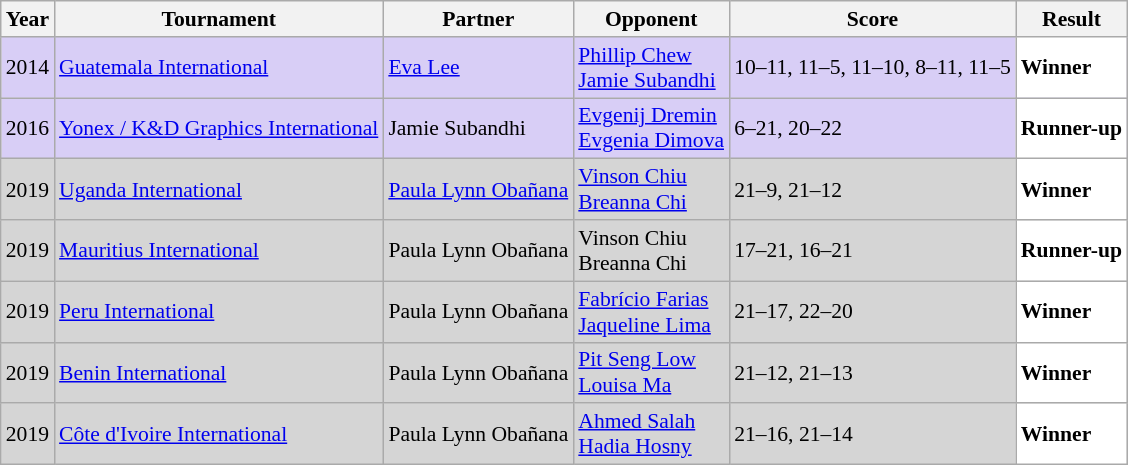<table class="sortable wikitable" style="font-size: 90%;">
<tr>
<th>Year</th>
<th>Tournament</th>
<th>Partner</th>
<th>Opponent</th>
<th>Score</th>
<th>Result</th>
</tr>
<tr style="background:#D8CEF6">
<td align="center">2014</td>
<td align="left"><a href='#'>Guatemala International</a></td>
<td align="left"> <a href='#'>Eva Lee</a></td>
<td align="left"> <a href='#'>Phillip Chew</a><br> <a href='#'>Jamie Subandhi</a></td>
<td align="left">10–11, 11–5, 11–10, 8–11, 11–5</td>
<td style="text-align:left; background:white"> <strong>Winner</strong></td>
</tr>
<tr style="background:#D8CEF6">
<td align="center">2016</td>
<td align="left"><a href='#'>Yonex / K&D Graphics International</a></td>
<td align="left"> Jamie Subandhi</td>
<td align="left"> <a href='#'>Evgenij Dremin</a><br> <a href='#'>Evgenia Dimova</a></td>
<td align="left">6–21, 20–22</td>
<td style="text-align:left; background:white"> <strong>Runner-up</strong></td>
</tr>
<tr style="background:#D5D5D5">
<td align="center">2019</td>
<td align="left"><a href='#'>Uganda International</a></td>
<td align="left"> <a href='#'>Paula Lynn Obañana</a></td>
<td align="left"> <a href='#'>Vinson Chiu</a><br> <a href='#'>Breanna Chi</a></td>
<td align="left">21–9, 21–12</td>
<td style="text-align:left; background:white"> <strong>Winner</strong></td>
</tr>
<tr style="background:#D5D5D5">
<td align="center">2019</td>
<td align="left"><a href='#'>Mauritius International</a></td>
<td align="left"> Paula Lynn Obañana</td>
<td align="left"> Vinson Chiu<br> Breanna Chi</td>
<td align="left">17–21, 16–21</td>
<td style="text-align:left; background:white"> <strong>Runner-up</strong></td>
</tr>
<tr style="background:#D5D5D5">
<td align="center">2019</td>
<td align="left"><a href='#'>Peru International</a></td>
<td align="left"> Paula Lynn Obañana</td>
<td align="left"> <a href='#'>Fabrício Farias</a><br> <a href='#'>Jaqueline Lima</a></td>
<td align="left">21–17, 22–20</td>
<td style="text-align:left; background:white"> <strong>Winner</strong></td>
</tr>
<tr style="background:#D5D5D5">
<td align="center">2019</td>
<td align="left"><a href='#'>Benin International</a></td>
<td align="left"> Paula Lynn Obañana</td>
<td align="left"> <a href='#'>Pit Seng Low</a><br> <a href='#'>Louisa Ma</a></td>
<td align="left">21–12, 21–13</td>
<td style="text-align:left; background:white"> <strong>Winner</strong></td>
</tr>
<tr style="background:#D5D5D5">
<td align="center">2019</td>
<td align="left"><a href='#'>Côte d'Ivoire International</a></td>
<td align="left"> Paula Lynn Obañana</td>
<td align="left"> <a href='#'>Ahmed Salah</a><br> <a href='#'>Hadia Hosny</a></td>
<td align="left">21–16, 21–14</td>
<td style="text-align:left; background:white"> <strong>Winner</strong></td>
</tr>
</table>
